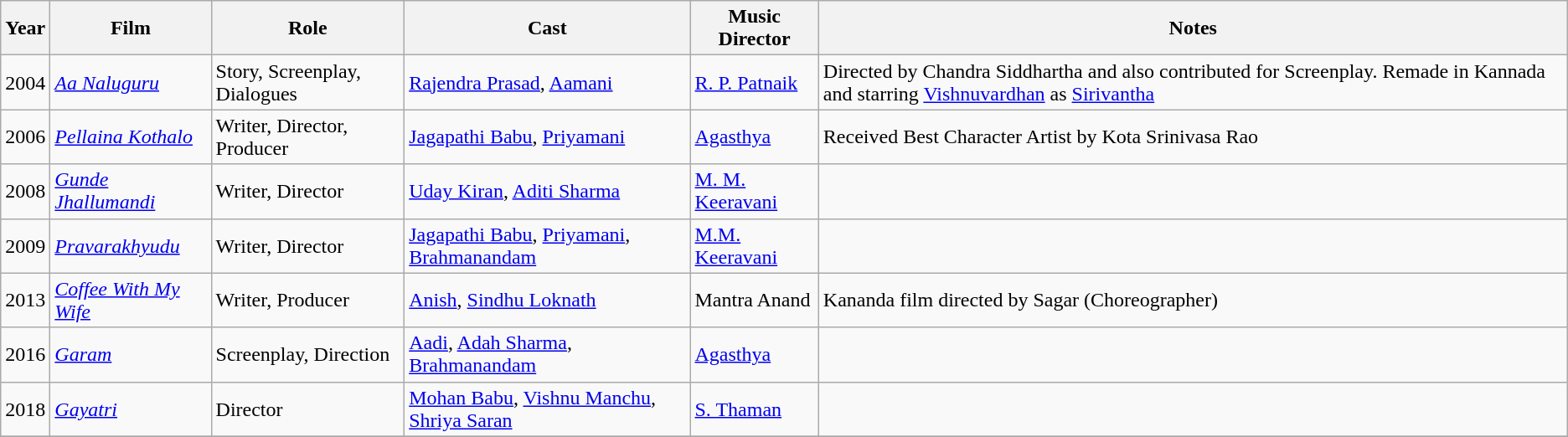<table class="wikitable sortable">
<tr>
<th>Year</th>
<th>Film</th>
<th>Role</th>
<th>Cast</th>
<th>Music Director</th>
<th>Notes</th>
</tr>
<tr>
<td>2004</td>
<td><em><a href='#'>Aa Naluguru</a></em></td>
<td>Story, Screenplay, Dialogues</td>
<td><a href='#'>Rajendra Prasad</a>, <a href='#'>Aamani</a></td>
<td><a href='#'>R. P. Patnaik</a></td>
<td>Directed by Chandra Siddhartha and also contributed for Screenplay.  Remade in Kannada and starring <a href='#'>Vishnuvardhan</a> as <a href='#'>Sirivantha</a></td>
</tr>
<tr>
<td>2006</td>
<td><em><a href='#'>Pellaina Kothalo</a></em></td>
<td>Writer, Director, Producer</td>
<td><a href='#'>Jagapathi Babu</a>, <a href='#'>Priyamani</a></td>
<td><a href='#'>Agasthya</a></td>
<td>Received Best Character Artist by Kota Srinivasa Rao</td>
</tr>
<tr>
<td>2008</td>
<td><em><a href='#'>Gunde Jhallumandi</a></em></td>
<td>Writer, Director</td>
<td><a href='#'>Uday Kiran</a>, <a href='#'>Aditi Sharma</a></td>
<td><a href='#'>M. M. Keeravani</a></td>
<td></td>
</tr>
<tr>
<td>2009</td>
<td><em><a href='#'>Pravarakhyudu</a></em></td>
<td>Writer, Director</td>
<td><a href='#'>Jagapathi Babu</a>, <a href='#'>Priyamani</a>, <a href='#'>Brahmanandam</a></td>
<td><a href='#'>M.M. Keeravani</a></td>
<td></td>
</tr>
<tr>
<td>2013</td>
<td><em><a href='#'>Coffee With My Wife</a></em></td>
<td>Writer, Producer</td>
<td><a href='#'>Anish</a>, <a href='#'>Sindhu Loknath</a></td>
<td>Mantra Anand</td>
<td>Kananda film directed by Sagar (Choreographer)</td>
</tr>
<tr>
<td>2016</td>
<td><em><a href='#'>Garam</a></em></td>
<td>Screenplay, Direction</td>
<td><a href='#'>Aadi</a>, <a href='#'>Adah Sharma</a>, <a href='#'>Brahmanandam</a></td>
<td><a href='#'>Agasthya</a></td>
<td></td>
</tr>
<tr>
<td>2018</td>
<td><em><a href='#'>Gayatri</a></em></td>
<td>Director</td>
<td><a href='#'>Mohan Babu</a>, <a href='#'>Vishnu Manchu</a>, <a href='#'>Shriya Saran</a></td>
<td><a href='#'>S. Thaman</a></td>
<td></td>
</tr>
<tr>
</tr>
</table>
